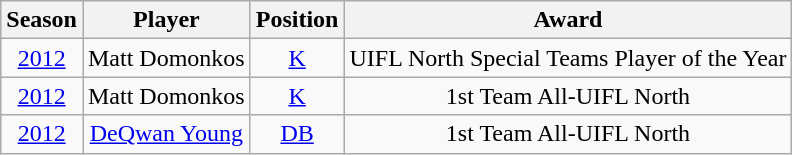<table class="wikitable" style="text-align:center">
<tr bgcolor="#efefef">
<th>Season</th>
<th>Player</th>
<th>Position</th>
<th>Award</th>
</tr>
<tr>
<td><a href='#'>2012</a></td>
<td>Matt Domonkos</td>
<td><a href='#'>K</a></td>
<td>UIFL North Special Teams Player of the Year</td>
</tr>
<tr>
<td><a href='#'>2012</a></td>
<td>Matt Domonkos</td>
<td><a href='#'>K</a></td>
<td>1st Team All-UIFL North</td>
</tr>
<tr>
<td><a href='#'>2012</a></td>
<td><a href='#'>DeQwan Young</a></td>
<td><a href='#'>DB</a></td>
<td>1st Team All-UIFL North</td>
</tr>
</table>
